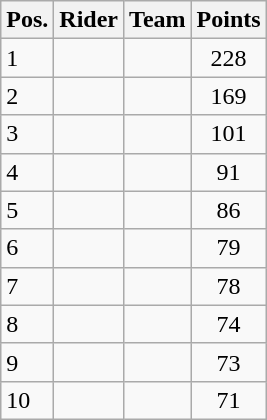<table class="wikitable sortable">
<tr>
<th>Pos.</th>
<th>Rider</th>
<th>Team</th>
<th>Points</th>
</tr>
<tr>
<td>1</td>
<td></td>
<td></td>
<td align=center>228</td>
</tr>
<tr>
<td>2</td>
<td></td>
<td></td>
<td align=center>169</td>
</tr>
<tr>
<td>3</td>
<td></td>
<td></td>
<td align=center>101</td>
</tr>
<tr>
<td>4</td>
<td></td>
<td></td>
<td align=center>91</td>
</tr>
<tr>
<td>5</td>
<td></td>
<td></td>
<td align=center>86</td>
</tr>
<tr>
<td>6</td>
<td></td>
<td></td>
<td align=center>79</td>
</tr>
<tr>
<td>7</td>
<td></td>
<td></td>
<td align=center>78</td>
</tr>
<tr>
<td>8</td>
<td></td>
<td></td>
<td align=center>74</td>
</tr>
<tr>
<td>9</td>
<td></td>
<td></td>
<td align=center>73</td>
</tr>
<tr>
<td>10</td>
<td></td>
<td></td>
<td align=center>71</td>
</tr>
</table>
